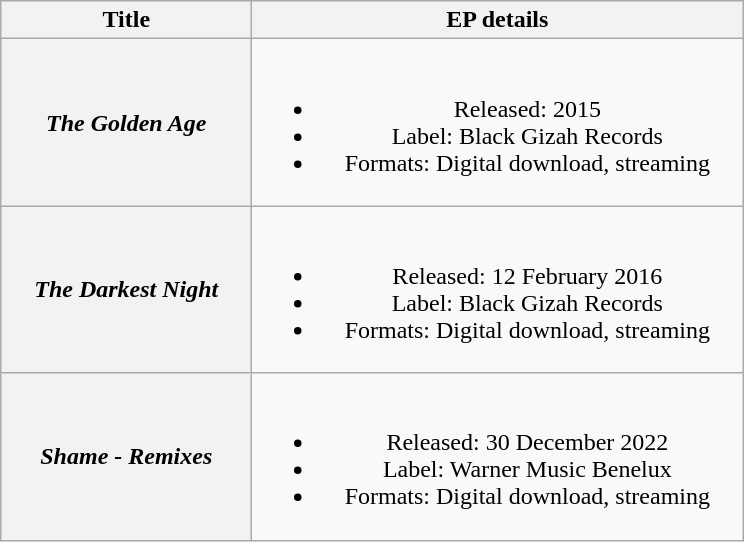<table class="wikitable plainrowheaders" style="text-align:center;">
<tr>
<th scope="col" style="width:10em">Title</th>
<th scope="col" style="width:20em">EP details</th>
</tr>
<tr>
<th scope="row"><em>The Golden Age</em></th>
<td><br><ul><li>Released: 2015</li><li>Label: Black Gizah Records</li><li>Formats: Digital download, streaming</li></ul></td>
</tr>
<tr>
<th scope="row"><em>The Darkest Night</em></th>
<td><br><ul><li>Released: 12 February 2016</li><li>Label: Black Gizah Records</li><li>Formats: Digital download, streaming</li></ul></td>
</tr>
<tr>
<th scope="row"><em>Shame - Remixes</em></th>
<td><br><ul><li>Released: 30 December 2022</li><li>Label: Warner Music Benelux</li><li>Formats: Digital download, streaming</li></ul></td>
</tr>
</table>
